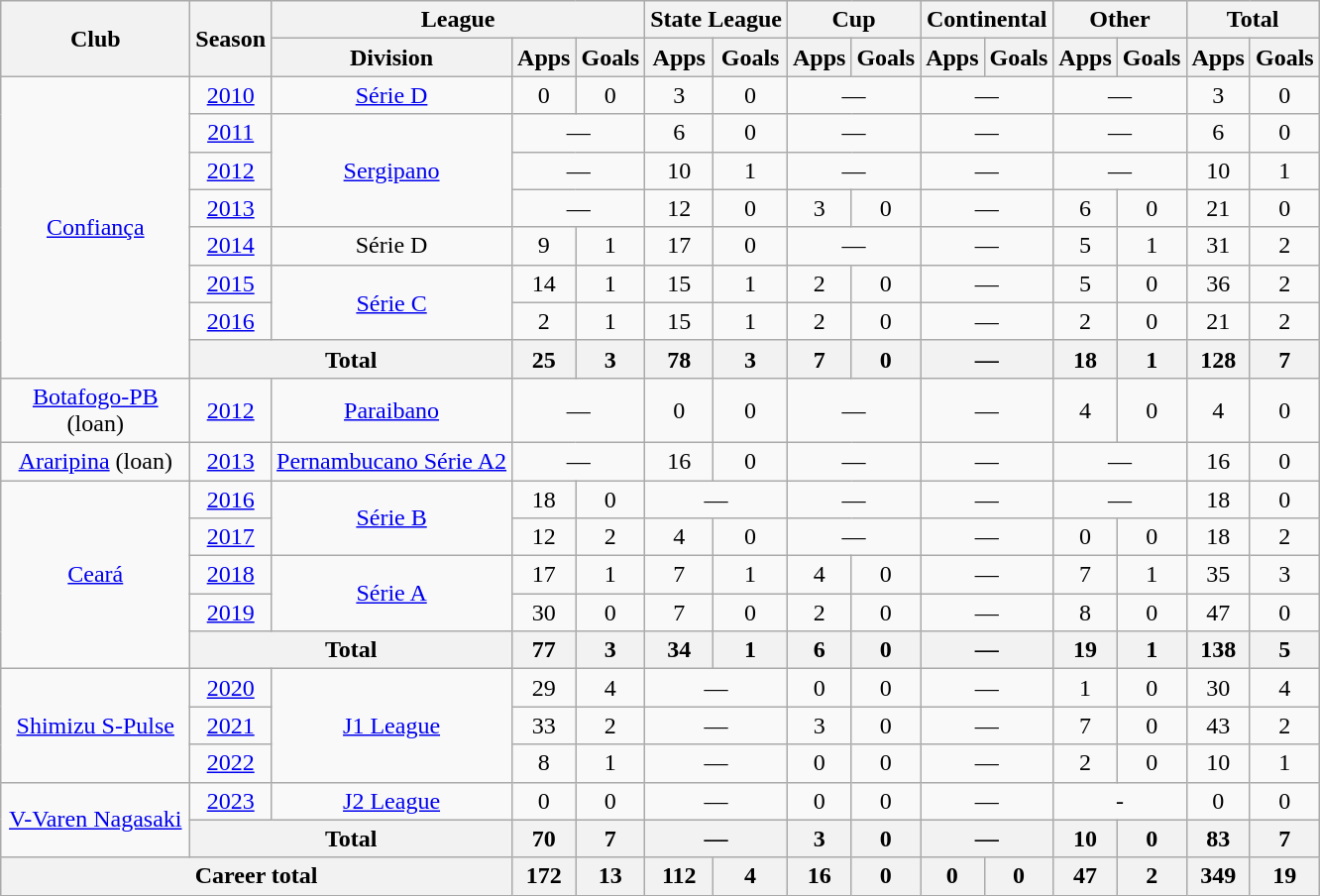<table class="wikitable" style="text-align:center">
<tr>
<th rowspan="2" style="width:120px;">Club</th>
<th rowspan="2">Season</th>
<th colspan="3">League</th>
<th colspan="2">State League</th>
<th colspan="2">Cup</th>
<th colspan="2">Continental</th>
<th colspan="2">Other</th>
<th colspan="2">Total</th>
</tr>
<tr>
<th>Division</th>
<th>Apps</th>
<th>Goals</th>
<th>Apps</th>
<th>Goals</th>
<th>Apps</th>
<th>Goals</th>
<th>Apps</th>
<th>Goals</th>
<th>Apps</th>
<th>Goals</th>
<th>Apps</th>
<th>Goals</th>
</tr>
<tr>
<td rowspan="8"><a href='#'>Confiança</a></td>
<td><a href='#'>2010</a></td>
<td><a href='#'>Série D</a></td>
<td>0</td>
<td>0</td>
<td>3</td>
<td>0</td>
<td colspan="2">—</td>
<td colspan="2">—</td>
<td colspan="2">—</td>
<td>3</td>
<td>0</td>
</tr>
<tr>
<td><a href='#'>2011</a></td>
<td rowspan="3"><a href='#'>Sergipano</a></td>
<td colspan="2">—</td>
<td>6</td>
<td>0</td>
<td colspan="2">—</td>
<td colspan="2">—</td>
<td colspan="2">—</td>
<td>6</td>
<td>0</td>
</tr>
<tr>
<td><a href='#'>2012</a></td>
<td colspan="2">—</td>
<td>10</td>
<td>1</td>
<td colspan="2">—</td>
<td colspan="2">—</td>
<td colspan="2">—</td>
<td>10</td>
<td>1</td>
</tr>
<tr>
<td><a href='#'>2013</a></td>
<td colspan="2">—</td>
<td>12</td>
<td>0</td>
<td>3</td>
<td>0</td>
<td colspan="2">—</td>
<td>6</td>
<td>0</td>
<td>21</td>
<td>0</td>
</tr>
<tr>
<td><a href='#'>2014</a></td>
<td>Série D</td>
<td>9</td>
<td>1</td>
<td>17</td>
<td>0</td>
<td colspan="2">—</td>
<td colspan="2">—</td>
<td>5</td>
<td>1</td>
<td>31</td>
<td>2</td>
</tr>
<tr>
<td><a href='#'>2015</a></td>
<td rowspan="2"><a href='#'>Série C</a></td>
<td>14</td>
<td>1</td>
<td>15</td>
<td>1</td>
<td>2</td>
<td>0</td>
<td colspan="2">—</td>
<td>5</td>
<td>0</td>
<td>36</td>
<td>2</td>
</tr>
<tr>
<td><a href='#'>2016</a></td>
<td>2</td>
<td>1</td>
<td>15</td>
<td>1</td>
<td>2</td>
<td>0</td>
<td colspan="2">—</td>
<td>2</td>
<td>0</td>
<td>21</td>
<td>2</td>
</tr>
<tr>
<th colspan="2">Total</th>
<th>25</th>
<th>3</th>
<th>78</th>
<th>3</th>
<th>7</th>
<th>0</th>
<th colspan="2">—</th>
<th>18</th>
<th>1</th>
<th>128</th>
<th>7</th>
</tr>
<tr>
<td><a href='#'>Botafogo-PB</a> (loan)</td>
<td><a href='#'>2012</a></td>
<td><a href='#'>Paraibano</a></td>
<td colspan="2">—</td>
<td>0</td>
<td>0</td>
<td colspan="2">—</td>
<td colspan="2">—</td>
<td>4</td>
<td>0</td>
<td>4</td>
<td>0</td>
</tr>
<tr>
<td><a href='#'>Araripina</a> (loan)</td>
<td><a href='#'>2013</a></td>
<td><a href='#'>Pernambucano Série A2</a></td>
<td colspan="2">—</td>
<td>16</td>
<td>0</td>
<td colspan="2">—</td>
<td colspan="2">—</td>
<td colspan="2">—</td>
<td>16</td>
<td>0</td>
</tr>
<tr>
<td rowspan="5"><a href='#'>Ceará</a></td>
<td><a href='#'>2016</a></td>
<td rowspan="2"><a href='#'>Série B</a></td>
<td>18</td>
<td>0</td>
<td colspan="2">—</td>
<td colspan="2">—</td>
<td colspan="2">—</td>
<td colspan="2">—</td>
<td>18</td>
<td>0</td>
</tr>
<tr>
<td><a href='#'>2017</a></td>
<td>12</td>
<td>2</td>
<td>4</td>
<td>0</td>
<td colspan="2">—</td>
<td colspan="2">—</td>
<td>0</td>
<td>0</td>
<td>18</td>
<td>2</td>
</tr>
<tr>
<td><a href='#'>2018</a></td>
<td rowspan="2"><a href='#'>Série A</a></td>
<td>17</td>
<td>1</td>
<td>7</td>
<td>1</td>
<td>4</td>
<td>0</td>
<td colspan="2">—</td>
<td>7</td>
<td>1</td>
<td>35</td>
<td>3</td>
</tr>
<tr>
<td><a href='#'>2019</a></td>
<td>30</td>
<td>0</td>
<td>7</td>
<td>0</td>
<td>2</td>
<td>0</td>
<td colspan="2">—</td>
<td>8</td>
<td>0</td>
<td>47</td>
<td>0</td>
</tr>
<tr>
<th colspan="2">Total</th>
<th>77</th>
<th>3</th>
<th>34</th>
<th>1</th>
<th>6</th>
<th>0</th>
<th colspan="2">—</th>
<th>19</th>
<th>1</th>
<th>138</th>
<th>5</th>
</tr>
<tr>
<td rowspan="3"><a href='#'>Shimizu S-Pulse</a></td>
<td><a href='#'>2020</a></td>
<td rowspan="3"><a href='#'>J1 League</a></td>
<td>29</td>
<td>4</td>
<td colspan="2">—</td>
<td>0</td>
<td>0</td>
<td colspan="2">—</td>
<td>1</td>
<td>0</td>
<td>30</td>
<td>4</td>
</tr>
<tr>
<td><a href='#'>2021</a></td>
<td>33</td>
<td>2</td>
<td colspan="2">—</td>
<td>3</td>
<td>0</td>
<td colspan="2">—</td>
<td>7</td>
<td>0</td>
<td>43</td>
<td>2</td>
</tr>
<tr>
<td><a href='#'>2022</a></td>
<td>8</td>
<td>1</td>
<td colspan="2">—</td>
<td>0</td>
<td>0</td>
<td colspan="2">—</td>
<td>2</td>
<td>0</td>
<td>10</td>
<td>1</td>
</tr>
<tr>
<td rowspan="2"><a href='#'>V-Varen Nagasaki</a></td>
<td><a href='#'>2023</a></td>
<td><a href='#'>J2 League</a></td>
<td>0</td>
<td>0</td>
<td colspan="2">—</td>
<td>0</td>
<td>0</td>
<td colspan="2">—</td>
<td colspan="2">-</td>
<td>0</td>
<td>0</td>
</tr>
<tr>
<th colspan="2">Total</th>
<th>70</th>
<th>7</th>
<th colspan="2">—</th>
<th>3</th>
<th>0</th>
<th colspan="2">—</th>
<th>10</th>
<th>0</th>
<th>83</th>
<th>7</th>
</tr>
<tr>
<th colspan="3">Career total</th>
<th>172</th>
<th>13</th>
<th>112</th>
<th>4</th>
<th>16</th>
<th>0</th>
<th>0</th>
<th>0</th>
<th>47</th>
<th>2</th>
<th>349</th>
<th>19</th>
</tr>
</table>
